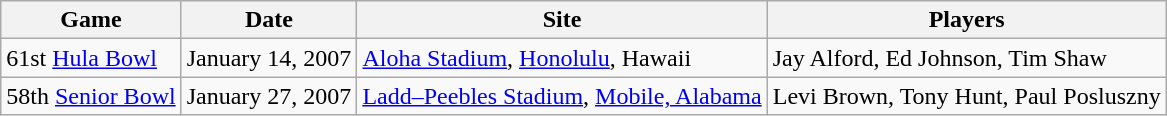<table class="wikitable">
<tr>
<th>Game</th>
<th>Date</th>
<th>Site</th>
<th>Players</th>
</tr>
<tr>
<td>61st <a href='#'>Hula Bowl</a></td>
<td>January 14, 2007</td>
<td><a href='#'>Aloha Stadium</a>, <a href='#'>Honolulu</a>, Hawaii</td>
<td>Jay Alford, Ed Johnson, Tim Shaw</td>
</tr>
<tr>
<td>58th <a href='#'>Senior Bowl</a></td>
<td>January 27, 2007</td>
<td><a href='#'>Ladd–Peebles Stadium</a>, <a href='#'>Mobile, Alabama</a></td>
<td>Levi Brown, Tony Hunt, Paul Posluszny</td>
</tr>
</table>
